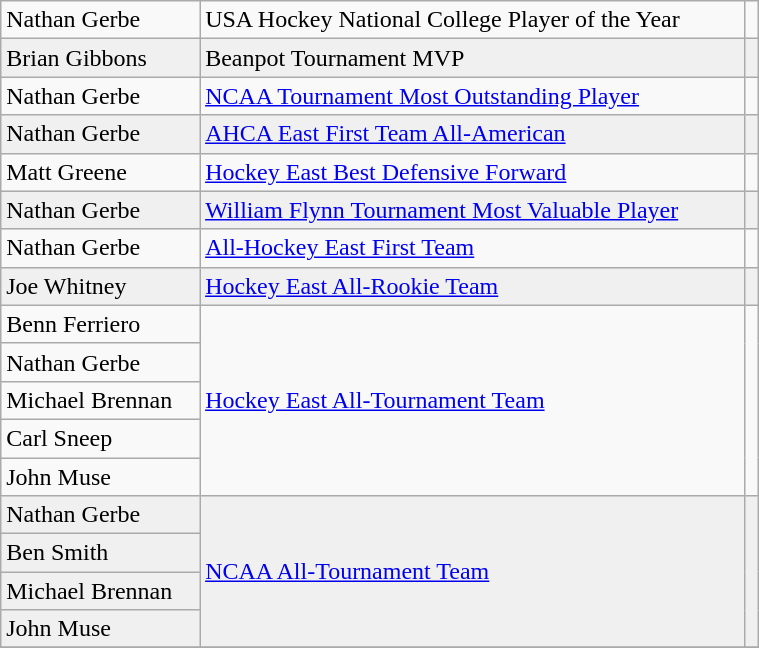<table class="wikitable" width=40%>
<tr>
<td>Nathan Gerbe</td>
<td rowspan=1>USA Hockey National College Player of the Year</td>
<td rowspan=1></td>
</tr>
<tr bgcolor=f0f0f0>
<td>Brian Gibbons</td>
<td rowspan=1>Beanpot Tournament MVP</td>
<td rowspan=1></td>
</tr>
<tr>
<td>Nathan Gerbe</td>
<td rowspan=1><a href='#'>NCAA Tournament Most Outstanding Player</a></td>
<td rowspan=1></td>
</tr>
<tr bgcolor=f0f0f0>
<td>Nathan Gerbe</td>
<td rowspan=1><a href='#'>AHCA East First Team All-American</a></td>
<td rowspan=1></td>
</tr>
<tr>
<td>Matt Greene</td>
<td rowspan=1><a href='#'>Hockey East Best Defensive Forward</a></td>
<td rowspan=1></td>
</tr>
<tr bgcolor=f0f0f0>
<td>Nathan Gerbe</td>
<td rowspan=1><a href='#'>William Flynn Tournament Most Valuable Player</a></td>
<td rowspan=1></td>
</tr>
<tr>
<td>Nathan Gerbe</td>
<td rowspan=1><a href='#'>All-Hockey East First Team</a></td>
<td rowspan=1></td>
</tr>
<tr bgcolor=f0f0f0>
<td>Joe Whitney</td>
<td rowspan=1><a href='#'>Hockey East All-Rookie Team</a></td>
<td rowspan=1></td>
</tr>
<tr>
<td>Benn Ferriero</td>
<td rowspan=5><a href='#'>Hockey East All-Tournament Team</a></td>
<td rowspan=5></td>
</tr>
<tr>
<td>Nathan Gerbe</td>
</tr>
<tr>
<td>Michael Brennan</td>
</tr>
<tr>
<td>Carl Sneep</td>
</tr>
<tr>
<td>John Muse</td>
</tr>
<tr bgcolor=f0f0f0>
<td>Nathan Gerbe</td>
<td rowspan=4><a href='#'>NCAA All-Tournament Team</a></td>
<td rowspan=4></td>
</tr>
<tr bgcolor=f0f0f0>
<td>Ben Smith</td>
</tr>
<tr bgcolor=f0f0f0>
<td>Michael Brennan</td>
</tr>
<tr bgcolor=f0f0f0>
<td>John Muse</td>
</tr>
<tr>
</tr>
</table>
